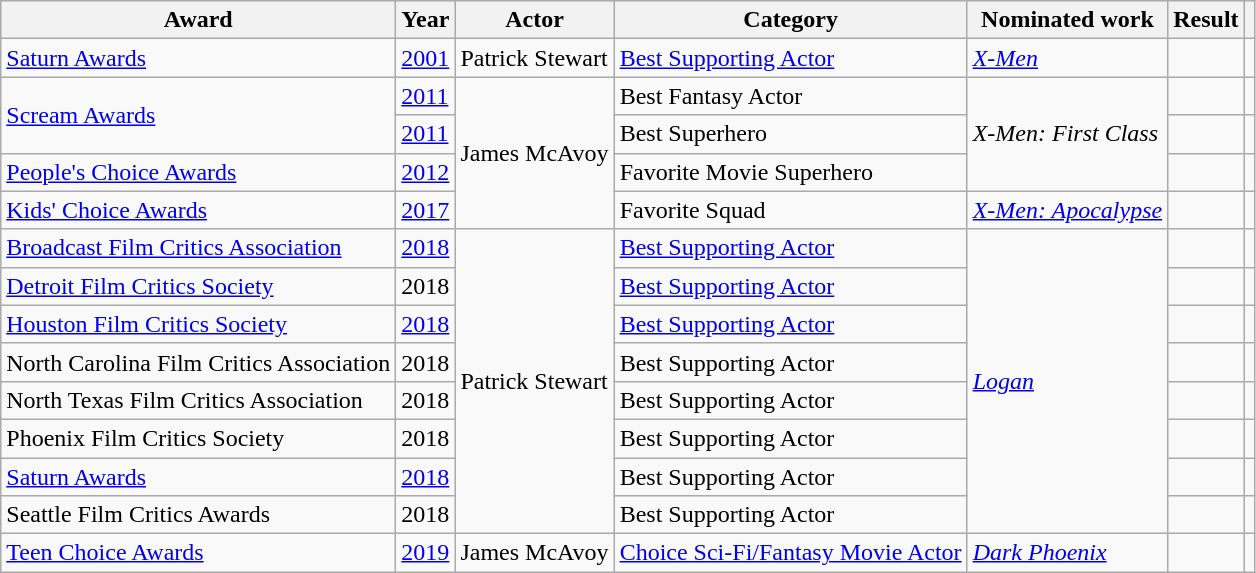<table class="wikitable">
<tr>
<th>Award</th>
<th>Year</th>
<th>Actor</th>
<th>Category</th>
<th>Nominated work</th>
<th>Result</th>
<th></th>
</tr>
<tr>
<td><a href='#'>Saturn Awards</a></td>
<td><a href='#'>2001</a></td>
<td>Patrick Stewart</td>
<td><a href='#'>Best Supporting Actor</a></td>
<td><em><a href='#'>X-Men</a></em></td>
<td></td>
<td></td>
</tr>
<tr>
<td rowspan="2"><a href='#'>Scream Awards</a></td>
<td><a href='#'>2011</a></td>
<td rowspan="4">James McAvoy</td>
<td>Best Fantasy Actor</td>
<td rowspan="3"><em>X-Men: First Class</em></td>
<td></td>
<td></td>
</tr>
<tr>
<td><a href='#'>2011</a></td>
<td>Best Superhero</td>
<td></td>
<td></td>
</tr>
<tr>
<td><a href='#'>People's Choice Awards</a></td>
<td><a href='#'>2012</a></td>
<td>Favorite Movie Superhero</td>
<td></td>
<td></td>
</tr>
<tr>
<td><a href='#'>Kids' Choice Awards</a></td>
<td><a href='#'>2017</a></td>
<td>Favorite Squad</td>
<td><em><a href='#'>X-Men: Apocalypse</a></em></td>
<td></td>
<td></td>
</tr>
<tr>
<td><a href='#'>Broadcast Film Critics Association</a></td>
<td><a href='#'>2018</a></td>
<td rowspan="8">Patrick Stewart</td>
<td><a href='#'>Best Supporting Actor</a></td>
<td rowspan="8"><em><a href='#'>Logan</a></em></td>
<td></td>
<td></td>
</tr>
<tr>
<td><a href='#'>Detroit Film Critics Society</a></td>
<td>2018</td>
<td><a href='#'>Best Supporting Actor</a></td>
<td></td>
<td></td>
</tr>
<tr>
<td><a href='#'>Houston Film Critics Society</a></td>
<td><a href='#'>2018</a></td>
<td><a href='#'>Best Supporting Actor</a></td>
<td></td>
<td></td>
</tr>
<tr>
<td>North Carolina Film Critics Association</td>
<td>2018</td>
<td>Best Supporting Actor</td>
<td></td>
<td></td>
</tr>
<tr>
<td>North Texas Film Critics Association</td>
<td>2018</td>
<td>Best Supporting Actor</td>
<td></td>
<td></td>
</tr>
<tr>
<td>Phoenix Film Critics Society</td>
<td>2018</td>
<td>Best Supporting Actor</td>
<td></td>
<td></td>
</tr>
<tr>
<td><a href='#'>Saturn Awards</a></td>
<td><a href='#'>2018</a></td>
<td>Best Supporting Actor</td>
<td></td>
<td></td>
</tr>
<tr>
<td>Seattle Film Critics Awards</td>
<td>2018</td>
<td>Best Supporting Actor</td>
<td></td>
<td></td>
</tr>
<tr>
<td><a href='#'>Teen Choice Awards</a></td>
<td><a href='#'>2019</a></td>
<td>James McAvoy</td>
<td><a href='#'>Choice Sci-Fi/Fantasy Movie Actor</a></td>
<td><em><a href='#'>Dark Phoenix</a></em></td>
<td></td>
<td></td>
</tr>
</table>
